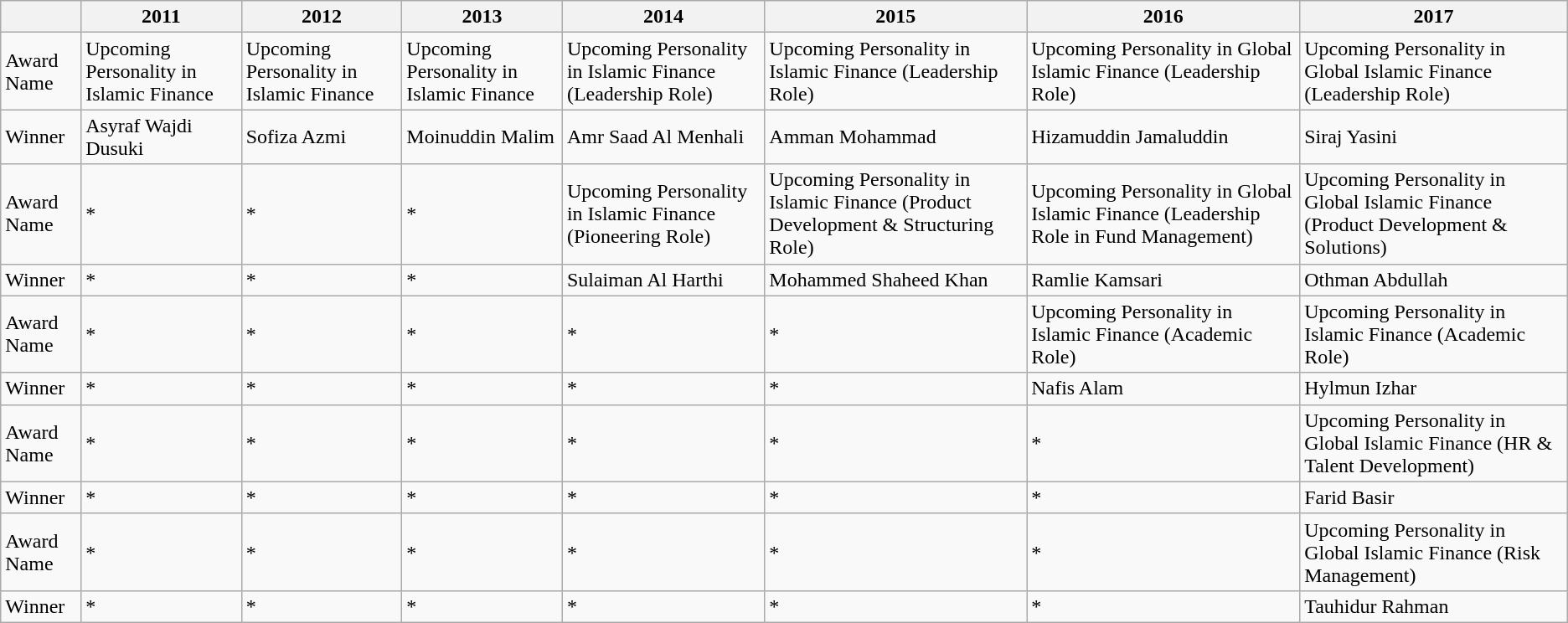<table class="wikitable">
<tr>
<th></th>
<th>2011</th>
<th>2012</th>
<th>2013</th>
<th>2014</th>
<th>2015</th>
<th>2016</th>
<th>2017</th>
</tr>
<tr>
<td>Award Name</td>
<td>Upcoming Personality in Islamic Finance</td>
<td>Upcoming Personality in Islamic Finance</td>
<td>Upcoming Personality in Islamic Finance</td>
<td>Upcoming Personality in Islamic Finance (Leadership Role)</td>
<td>Upcoming Personality in Islamic Finance (Leadership Role)</td>
<td>Upcoming Personality in Global Islamic Finance (Leadership Role)</td>
<td>Upcoming Personality in Global Islamic Finance (Leadership Role)</td>
</tr>
<tr>
<td>Winner</td>
<td>Asyraf Wajdi Dusuki</td>
<td>Sofiza Azmi</td>
<td>Moinuddin Malim</td>
<td>Amr Saad Al Menhali</td>
<td>Amman Mohammad</td>
<td>Hizamuddin Jamaluddin</td>
<td>Siraj Yasini</td>
</tr>
<tr>
<td>Award Name</td>
<td>*</td>
<td>*</td>
<td>*</td>
<td>Upcoming Personality in Islamic Finance (Pioneering Role)</td>
<td>Upcoming Personality in Islamic Finance (Product Development & Structuring Role)</td>
<td>Upcoming Personality in Global Islamic Finance (Leadership Role in Fund Management)</td>
<td>Upcoming Personality in Global Islamic Finance (Product Development & Solutions)</td>
</tr>
<tr>
<td>Winner</td>
<td>*</td>
<td>*</td>
<td>*</td>
<td>Sulaiman Al Harthi</td>
<td>Mohammed Shaheed Khan</td>
<td>Ramlie Kamsari</td>
<td>Othman Abdullah</td>
</tr>
<tr>
<td>Award Name</td>
<td>*</td>
<td>*</td>
<td>*</td>
<td>*</td>
<td>*</td>
<td>Upcoming Personality in Islamic Finance (Academic Role)</td>
<td>Upcoming Personality in Islamic Finance (Academic Role)</td>
</tr>
<tr>
<td>Winner</td>
<td>*</td>
<td>*</td>
<td>*</td>
<td>*</td>
<td>*</td>
<td>Nafis Alam</td>
<td>Hylmun Izhar</td>
</tr>
<tr>
<td>Award Name</td>
<td>*</td>
<td>*</td>
<td>*</td>
<td>*</td>
<td>*</td>
<td>*</td>
<td>Upcoming Personality in Global Islamic Finance (HR & Talent Development)</td>
</tr>
<tr>
<td>Winner</td>
<td>*</td>
<td>*</td>
<td>*</td>
<td>*</td>
<td>*</td>
<td>*</td>
<td>Farid Basir</td>
</tr>
<tr>
<td>Award Name</td>
<td>*</td>
<td>*</td>
<td>*</td>
<td>*</td>
<td>*</td>
<td>*</td>
<td>Upcoming Personality in Global Islamic Finance (Risk Management)</td>
</tr>
<tr>
<td>Winner</td>
<td>*</td>
<td>*</td>
<td>*</td>
<td>*</td>
<td>*</td>
<td>*</td>
<td>Tauhidur Rahman</td>
</tr>
</table>
